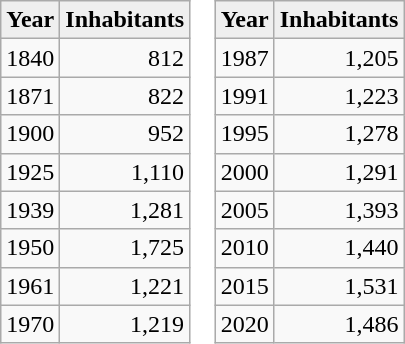<table cellpadding="0" cellspacing="0">
<tr>
<td valign="top"><br><table class="wikitable">
<tr>
<th style="background:#EFEFEF;">Year</th>
<th style="background:#EFEFEF;">Inhabitants</th>
</tr>
<tr>
<td>1840</td>
<td align="right">812</td>
</tr>
<tr>
<td>1871</td>
<td align="right">822</td>
</tr>
<tr>
<td>1900</td>
<td align="right">952</td>
</tr>
<tr>
<td>1925</td>
<td align="right">1,110</td>
</tr>
<tr>
<td>1939</td>
<td align="right">1,281</td>
</tr>
<tr>
<td>1950</td>
<td align="right">1,725</td>
</tr>
<tr>
<td>1961</td>
<td align="right">1,221</td>
</tr>
<tr>
<td>1970</td>
<td align="right">1,219</td>
</tr>
</table>
</td>
<td valign="top"><br><table class="wikitable">
<tr>
<th style="background:#EFEFEF;">Year</th>
<th style="background:#EFEFEF;">Inhabitants</th>
</tr>
<tr>
<td>1987</td>
<td align="right">1,205</td>
</tr>
<tr>
<td>1991</td>
<td align="right">1,223</td>
</tr>
<tr>
<td>1995</td>
<td align="right">1,278</td>
</tr>
<tr>
<td>2000</td>
<td align="right">1,291</td>
</tr>
<tr>
<td>2005</td>
<td align="right">1,393</td>
</tr>
<tr>
<td>2010</td>
<td align="right">1,440</td>
</tr>
<tr>
<td>2015</td>
<td align="right">1,531</td>
</tr>
<tr>
<td>2020</td>
<td align="right">1,486</td>
</tr>
</table>
</td>
</tr>
</table>
